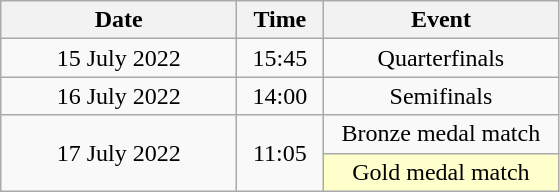<table class = "wikitable" style="text-align:center;">
<tr>
<th width=150>Date</th>
<th width=50>Time</th>
<th width=150>Event</th>
</tr>
<tr>
<td>15 July 2022</td>
<td>15:45</td>
<td>Quarterfinals</td>
</tr>
<tr>
<td>16 July 2022</td>
<td>14:00</td>
<td>Semifinals</td>
</tr>
<tr>
<td rowspan=2>17 July 2022</td>
<td rowspan=2>11:05</td>
<td>Bronze medal match</td>
</tr>
<tr>
<td bgcolor=ffffcc>Gold medal match</td>
</tr>
</table>
